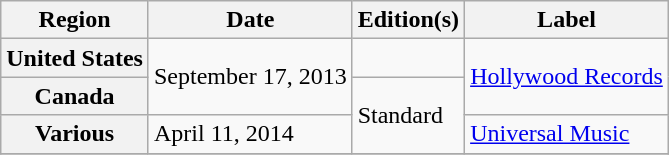<table class="wikitable plainrowheaders">
<tr>
<th scope="col">Region</th>
<th scope="col">Date</th>
<th scope="col">Edition(s)</th>
<th scope="col">Label</th>
</tr>
<tr>
<th scope="row">United States</th>
<td rowspan="2">September 17, 2013</td>
<td></td>
<td rowspan="2"><a href='#'>Hollywood Records</a></td>
</tr>
<tr>
<th scope="row">Canada</th>
<td rowspan="2">Standard</td>
</tr>
<tr>
<th scope="row">Various</th>
<td>April 11, 2014</td>
<td><a href='#'>Universal Music</a></td>
</tr>
<tr>
</tr>
</table>
